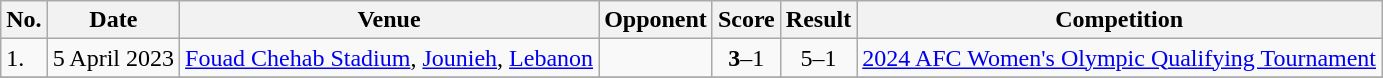<table class="wikitable">
<tr>
<th>No.</th>
<th>Date</th>
<th>Venue</th>
<th>Opponent</th>
<th>Score</th>
<th>Result</th>
<th>Competition</th>
</tr>
<tr>
<td>1.</td>
<td>5 April 2023</td>
<td><a href='#'>Fouad Chehab Stadium</a>, <a href='#'>Jounieh</a>, <a href='#'>Lebanon</a></td>
<td></td>
<td align=center><strong>3</strong>–1</td>
<td align=center>5–1</td>
<td><a href='#'>2024 AFC Women's Olympic Qualifying Tournament</a></td>
</tr>
<tr>
</tr>
</table>
